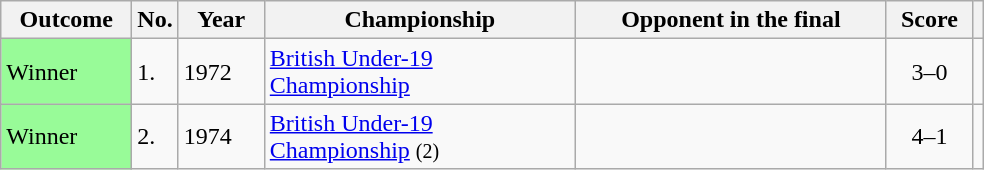<table class="wikitable sortable">
<tr>
<th scope="col" style="width:80px;">Outcome</th>
<th scope="col" style="width:20px;">No.</th>
<th scope="col" style="width:50px;">Year</th>
<th scope="col" style="width:200px;">Championship</th>
<th scope="col" style="width:200px;">Opponent in the final</th>
<th scope="col" style="width:50px;">Score</th>
<th></th>
</tr>
<tr>
<td style="background:#98FB98">Winner</td>
<td>1.</td>
<td>1972</td>
<td><a href='#'>British Under-19 Championship</a></td>
<td></td>
<td align="center">3–0</td>
<td align="center"></td>
</tr>
<tr>
<td style="background:#98FB98">Winner</td>
<td>2.</td>
<td>1974</td>
<td><a href='#'>British Under-19 Championship</a> <small>(2)</small></td>
<td></td>
<td align="center">4–1</td>
<td align="center"></td>
</tr>
</table>
